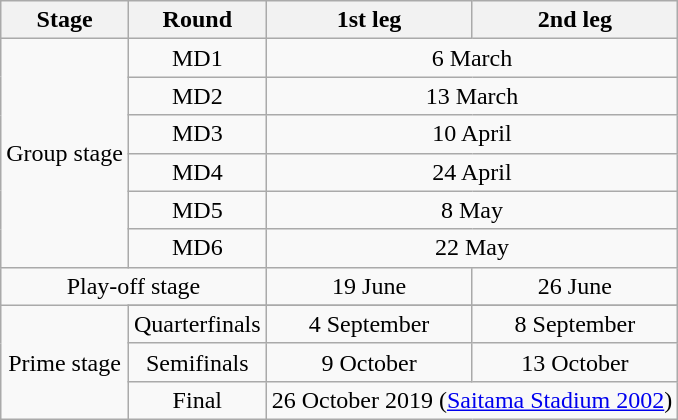<table class="wikitable" style="text-align:center;">
<tr>
<th>Stage</th>
<th>Round</th>
<th>1st leg</th>
<th>2nd leg</th>
</tr>
<tr>
<td rowspan="6">Group stage</td>
<td>MD1</td>
<td colspan="2">6 March</td>
</tr>
<tr>
<td>MD2</td>
<td colspan="2">13 March</td>
</tr>
<tr>
<td>MD3</td>
<td colspan="2">10 April</td>
</tr>
<tr>
<td>MD4</td>
<td colspan="2">24 April</td>
</tr>
<tr>
<td>MD5</td>
<td colspan="2">8 May</td>
</tr>
<tr>
<td>MD6</td>
<td colspan="2">22 May</td>
</tr>
<tr>
<td colspan="2">Play-off stage</td>
<td>19 June</td>
<td>26 June</td>
</tr>
<tr>
<td rowspan="4">Prime stage</td>
</tr>
<tr>
<td>Quarterfinals</td>
<td>4 September</td>
<td>8 September</td>
</tr>
<tr>
<td>Semifinals</td>
<td>9 October</td>
<td>13 October</td>
</tr>
<tr>
<td>Final</td>
<td colspan="2">26 October 2019 (<a href='#'>Saitama Stadium 2002</a>)</td>
</tr>
</table>
